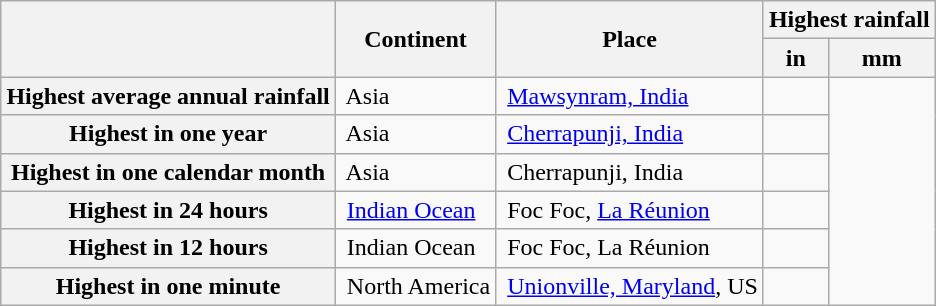<table class="wikitable" style="margin:auto;">
<tr>
<th rowspan=2></th>
<th rowspan=2>Continent</th>
<th rowspan=2>Place</th>
<th colspan=2>Highest rainfall</th>
</tr>
<tr>
<th>in</th>
<th>mm</th>
</tr>
<tr>
<th>Highest average annual rainfall</th>
<td> Asia</td>
<td> <a href='#'>Mawsynram, India</a></td>
<td> </td>
</tr>
<tr>
<th>Highest in one year</th>
<td> Asia</td>
<td> <a href='#'>Cherrapunji, India</a></td>
<td> </td>
</tr>
<tr>
<th>Highest in one calendar month</th>
<td> Asia</td>
<td> Cherrapunji, India</td>
<td></td>
</tr>
<tr>
<th>Highest in 24 hours</th>
<td> <a href='#'>Indian Ocean</a></td>
<td> Foc Foc, <a href='#'>La Réunion</a></td>
<td></td>
</tr>
<tr>
<th>Highest in 12 hours</th>
<td> Indian Ocean</td>
<td> Foc Foc, La Réunion</td>
<td></td>
</tr>
<tr>
<th>Highest in one minute</th>
<td> North America</td>
<td> <a href='#'>Unionville, Maryland</a>, US</td>
<td></td>
</tr>
</table>
